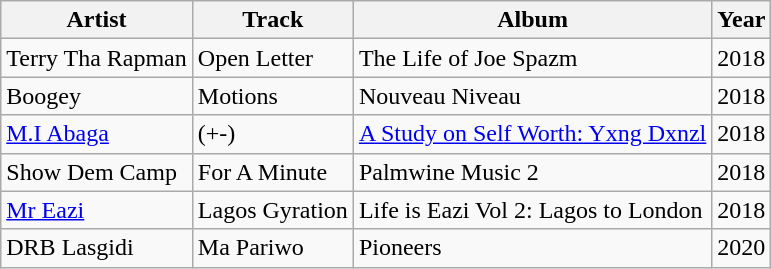<table class="wikitable">
<tr>
<th>Artist</th>
<th>Track</th>
<th>Album</th>
<th>Year</th>
</tr>
<tr>
<td>Terry Tha Rapman</td>
<td>Open Letter</td>
<td>The Life of Joe Spazm</td>
<td>2018</td>
</tr>
<tr>
<td>Boogey</td>
<td>Motions</td>
<td>Nouveau Niveau</td>
<td>2018</td>
</tr>
<tr>
<td><a href='#'>M.I Abaga</a></td>
<td>(+-)</td>
<td><a href='#'>A Study on Self Worth: Yxng Dxnzl</a></td>
<td>2018</td>
</tr>
<tr>
<td>Show Dem Camp</td>
<td>For A Minute</td>
<td>Palmwine Music 2</td>
<td>2018</td>
</tr>
<tr>
<td><a href='#'>Mr Eazi</a></td>
<td>Lagos Gyration</td>
<td>Life is Eazi Vol 2: Lagos to London</td>
<td>2018</td>
</tr>
<tr>
<td>DRB Lasgidi</td>
<td>Ma Pariwo</td>
<td>Pioneers</td>
<td>2020</td>
</tr>
</table>
